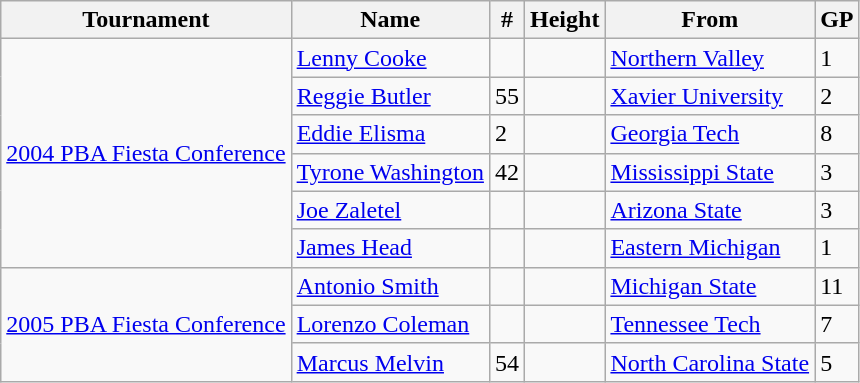<table class="wikitable">
<tr>
<th>Tournament</th>
<th>Name</th>
<th>#</th>
<th>Height</th>
<th>From</th>
<th>GP</th>
</tr>
<tr>
<td rowspan=6><a href='#'>2004 PBA Fiesta Conference</a></td>
<td><a href='#'>Lenny Cooke</a></td>
<td></td>
<td></td>
<td><a href='#'>Northern Valley</a></td>
<td>1</td>
</tr>
<tr>
<td><a href='#'>Reggie Butler</a></td>
<td>55</td>
<td></td>
<td><a href='#'>Xavier University</a></td>
<td>2</td>
</tr>
<tr>
<td><a href='#'>Eddie Elisma</a></td>
<td>2</td>
<td></td>
<td><a href='#'>Georgia Tech</a></td>
<td>8</td>
</tr>
<tr>
<td><a href='#'>Tyrone Washington</a></td>
<td>42</td>
<td></td>
<td><a href='#'>Mississippi State</a></td>
<td>3</td>
</tr>
<tr>
<td><a href='#'>Joe Zaletel</a></td>
<td></td>
<td></td>
<td><a href='#'>Arizona State</a></td>
<td>3</td>
</tr>
<tr>
<td><a href='#'>James Head</a></td>
<td></td>
<td></td>
<td><a href='#'>Eastern Michigan</a></td>
<td>1</td>
</tr>
<tr>
<td rowspan=3><a href='#'>2005 PBA Fiesta Conference</a></td>
<td><a href='#'>Antonio Smith</a></td>
<td></td>
<td></td>
<td><a href='#'>Michigan State</a></td>
<td>11</td>
</tr>
<tr>
<td><a href='#'>Lorenzo Coleman</a></td>
<td></td>
<td></td>
<td><a href='#'>Tennessee Tech</a></td>
<td>7</td>
</tr>
<tr>
<td><a href='#'>Marcus Melvin</a></td>
<td>54</td>
<td></td>
<td><a href='#'>North Carolina State</a></td>
<td>5</td>
</tr>
</table>
